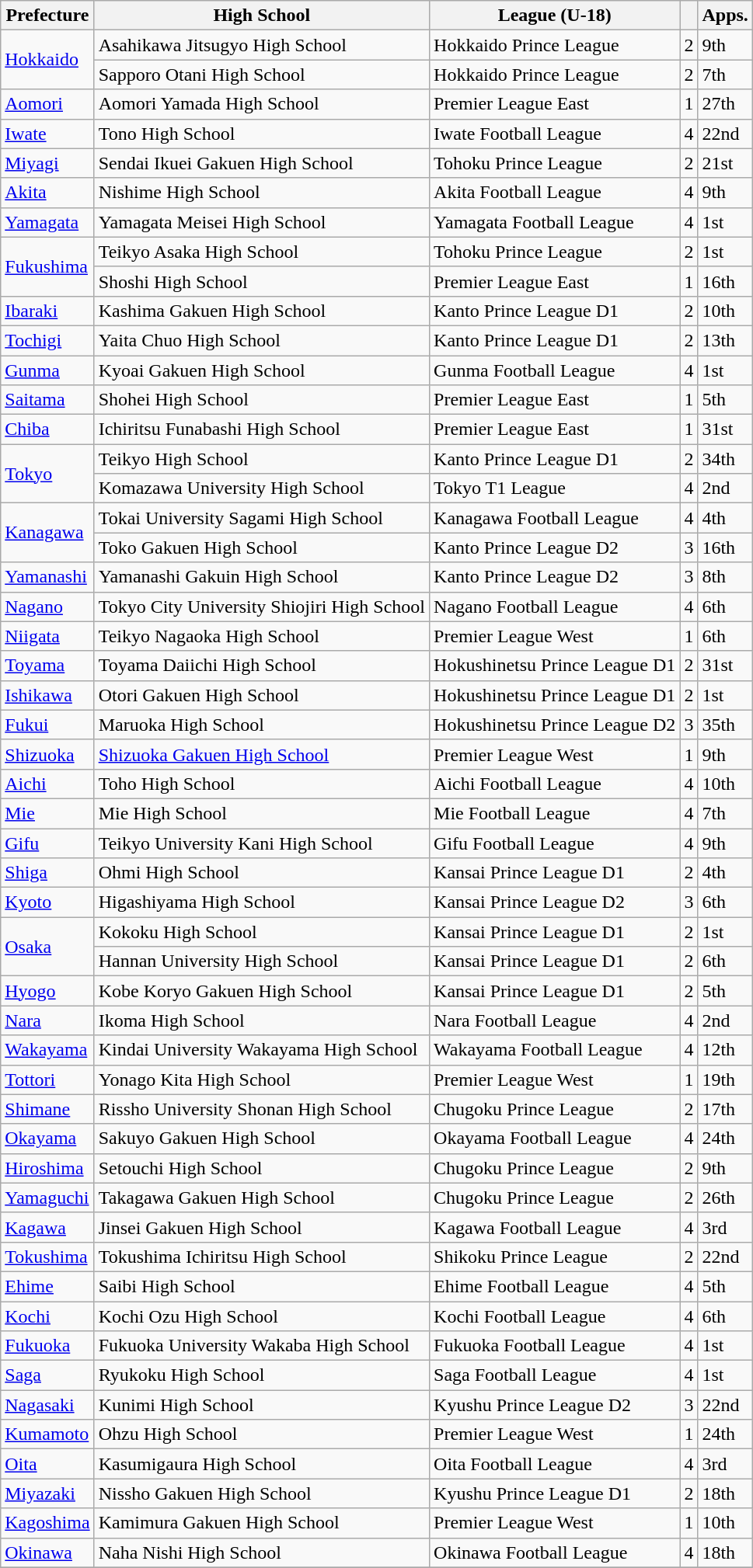<table class="wikitable sortable" style="text-align:left">
<tr>
<th>Prefecture</th>
<th>High School</th>
<th>League (U-18)</th>
<th></th>
<th>Apps.</th>
</tr>
<tr>
<td rowspan="2"><a href='#'>Hokkaido</a></td>
<td>Asahikawa Jitsugyo High School</td>
<td>Hokkaido Prince League</td>
<td>2</td>
<td>9th</td>
</tr>
<tr>
<td>Sapporo Otani High School</td>
<td>Hokkaido Prince League</td>
<td>2</td>
<td>7th</td>
</tr>
<tr>
<td><a href='#'>Aomori</a></td>
<td>Aomori Yamada High School</td>
<td>Premier League East</td>
<td>1</td>
<td>27th</td>
</tr>
<tr>
<td><a href='#'>Iwate</a></td>
<td>Tono High School</td>
<td>Iwate Football League</td>
<td>4</td>
<td>22nd</td>
</tr>
<tr>
<td><a href='#'>Miyagi</a></td>
<td>Sendai Ikuei Gakuen High School</td>
<td>Tohoku Prince League</td>
<td>2</td>
<td>21st</td>
</tr>
<tr>
<td><a href='#'>Akita</a></td>
<td>Nishime High School</td>
<td>Akita Football League</td>
<td>4</td>
<td>9th</td>
</tr>
<tr>
<td><a href='#'>Yamagata</a></td>
<td>Yamagata Meisei High School</td>
<td>Yamagata Football League</td>
<td>4</td>
<td>1st</td>
</tr>
<tr>
<td rowspan="2"><a href='#'>Fukushima</a></td>
<td>Teikyo Asaka High School</td>
<td>Tohoku Prince League</td>
<td>2</td>
<td>1st</td>
</tr>
<tr>
<td>Shoshi High School</td>
<td>Premier League East</td>
<td>1</td>
<td>16th</td>
</tr>
<tr>
<td><a href='#'>Ibaraki</a></td>
<td>Kashima Gakuen High School</td>
<td>Kanto Prince League D1</td>
<td>2</td>
<td>10th</td>
</tr>
<tr>
<td><a href='#'>Tochigi</a></td>
<td>Yaita Chuo High School</td>
<td>Kanto Prince League D1</td>
<td>2</td>
<td>13th</td>
</tr>
<tr>
<td><a href='#'>Gunma</a></td>
<td>Kyoai Gakuen High School</td>
<td>Gunma Football League</td>
<td>4</td>
<td>1st</td>
</tr>
<tr>
<td><a href='#'>Saitama</a></td>
<td>Shohei High School</td>
<td>Premier League East</td>
<td>1</td>
<td>5th</td>
</tr>
<tr>
<td><a href='#'>Chiba</a></td>
<td>Ichiritsu Funabashi High School</td>
<td>Premier League East</td>
<td>1</td>
<td>31st</td>
</tr>
<tr>
<td rowspan="2"><a href='#'>Tokyo</a></td>
<td>Teikyo High School</td>
<td>Kanto Prince League D1</td>
<td>2</td>
<td>34th</td>
</tr>
<tr>
<td>Komazawa University High School</td>
<td>Tokyo T1 League</td>
<td>4</td>
<td>2nd</td>
</tr>
<tr>
<td rowspan="2"><a href='#'>Kanagawa</a></td>
<td>Tokai University Sagami High School</td>
<td>Kanagawa Football League</td>
<td>4</td>
<td>4th</td>
</tr>
<tr>
<td>Toko Gakuen High School</td>
<td>Kanto Prince League D2</td>
<td>3</td>
<td>16th</td>
</tr>
<tr>
<td><a href='#'>Yamanashi</a></td>
<td>Yamanashi Gakuin High School</td>
<td>Kanto Prince League D2</td>
<td>3</td>
<td>8th</td>
</tr>
<tr>
<td><a href='#'>Nagano</a></td>
<td>Tokyo City University Shiojiri High School</td>
<td>Nagano Football League</td>
<td>4</td>
<td>6th</td>
</tr>
<tr>
<td><a href='#'>Niigata</a></td>
<td>Teikyo Nagaoka High School</td>
<td>Premier League West</td>
<td>1</td>
<td>6th</td>
</tr>
<tr>
<td><a href='#'>Toyama</a></td>
<td>Toyama Daiichi High School</td>
<td>Hokushinetsu Prince League D1</td>
<td>2</td>
<td>31st</td>
</tr>
<tr>
<td><a href='#'>Ishikawa</a></td>
<td>Otori Gakuen High School</td>
<td>Hokushinetsu Prince League D1</td>
<td>2</td>
<td>1st</td>
</tr>
<tr>
<td><a href='#'>Fukui</a></td>
<td>Maruoka High School</td>
<td>Hokushinetsu Prince League D2</td>
<td>3</td>
<td>35th</td>
</tr>
<tr>
<td><a href='#'>Shizuoka</a></td>
<td><a href='#'>Shizuoka Gakuen High School</a></td>
<td>Premier League West</td>
<td>1</td>
<td>9th</td>
</tr>
<tr>
<td><a href='#'>Aichi</a></td>
<td>Toho High School</td>
<td>Aichi Football League</td>
<td>4</td>
<td>10th</td>
</tr>
<tr>
<td><a href='#'>Mie</a></td>
<td>Mie High School</td>
<td>Mie Football League</td>
<td>4</td>
<td>7th</td>
</tr>
<tr>
<td><a href='#'>Gifu</a></td>
<td>Teikyo University Kani High School</td>
<td>Gifu Football League</td>
<td>4</td>
<td>9th</td>
</tr>
<tr>
<td><a href='#'>Shiga</a></td>
<td>Ohmi High School</td>
<td>Kansai Prince League D1</td>
<td>2</td>
<td>4th</td>
</tr>
<tr>
<td><a href='#'>Kyoto</a></td>
<td>Higashiyama High School</td>
<td>Kansai Prince League D2</td>
<td>3</td>
<td>6th</td>
</tr>
<tr>
<td rowspan="2"><a href='#'>Osaka</a></td>
<td>Kokoku High School</td>
<td>Kansai Prince League D1</td>
<td>2</td>
<td>1st</td>
</tr>
<tr>
<td>Hannan University High School</td>
<td>Kansai Prince League D1</td>
<td>2</td>
<td>6th</td>
</tr>
<tr>
<td><a href='#'>Hyogo</a></td>
<td>Kobe Koryo Gakuen High School</td>
<td>Kansai Prince League D1</td>
<td>2</td>
<td>5th</td>
</tr>
<tr>
<td><a href='#'>Nara</a></td>
<td>Ikoma High School</td>
<td>Nara Football League</td>
<td>4</td>
<td>2nd</td>
</tr>
<tr>
<td><a href='#'>Wakayama</a></td>
<td>Kindai University Wakayama High School</td>
<td>Wakayama Football League</td>
<td>4</td>
<td>12th</td>
</tr>
<tr>
<td><a href='#'>Tottori</a></td>
<td>Yonago Kita High School</td>
<td>Premier League West</td>
<td>1</td>
<td>19th</td>
</tr>
<tr>
<td><a href='#'>Shimane</a></td>
<td>Rissho University Shonan High School</td>
<td>Chugoku Prince League</td>
<td>2</td>
<td>17th</td>
</tr>
<tr>
<td><a href='#'>Okayama</a></td>
<td>Sakuyo Gakuen High School</td>
<td>Okayama Football League</td>
<td>4</td>
<td>24th</td>
</tr>
<tr>
<td><a href='#'>Hiroshima</a></td>
<td>Setouchi High School</td>
<td>Chugoku Prince League</td>
<td>2</td>
<td>9th</td>
</tr>
<tr>
<td><a href='#'>Yamaguchi</a></td>
<td>Takagawa Gakuen High School</td>
<td>Chugoku Prince League</td>
<td>2</td>
<td>26th</td>
</tr>
<tr>
<td><a href='#'>Kagawa</a></td>
<td>Jinsei Gakuen High School</td>
<td>Kagawa Football League</td>
<td>4</td>
<td>3rd</td>
</tr>
<tr>
<td><a href='#'>Tokushima</a></td>
<td>Tokushima Ichiritsu High School</td>
<td>Shikoku Prince League</td>
<td>2</td>
<td>22nd</td>
</tr>
<tr>
<td><a href='#'>Ehime</a></td>
<td>Saibi High School</td>
<td>Ehime Football League</td>
<td>4</td>
<td>5th</td>
</tr>
<tr>
<td><a href='#'>Kochi</a></td>
<td>Kochi Ozu High School</td>
<td>Kochi Football League</td>
<td>4</td>
<td>6th</td>
</tr>
<tr>
<td><a href='#'>Fukuoka</a></td>
<td>Fukuoka University Wakaba High School</td>
<td>Fukuoka Football League</td>
<td>4</td>
<td>1st</td>
</tr>
<tr>
<td><a href='#'>Saga</a></td>
<td>Ryukoku High School</td>
<td>Saga Football League</td>
<td>4</td>
<td>1st</td>
</tr>
<tr>
<td><a href='#'>Nagasaki</a></td>
<td>Kunimi High School</td>
<td>Kyushu Prince League D2</td>
<td>3</td>
<td>22nd</td>
</tr>
<tr>
<td><a href='#'>Kumamoto</a></td>
<td>Ohzu High School</td>
<td>Premier League West</td>
<td>1</td>
<td>24th</td>
</tr>
<tr>
<td><a href='#'>Oita</a></td>
<td>Kasumigaura High School</td>
<td>Oita Football League</td>
<td>4</td>
<td>3rd</td>
</tr>
<tr>
<td><a href='#'>Miyazaki</a></td>
<td>Nissho Gakuen High School</td>
<td>Kyushu Prince League D1</td>
<td>2</td>
<td>18th</td>
</tr>
<tr>
<td><a href='#'>Kagoshima</a></td>
<td>Kamimura Gakuen High School</td>
<td>Premier League West</td>
<td>1</td>
<td>10th</td>
</tr>
<tr>
<td><a href='#'>Okinawa</a></td>
<td>Naha Nishi High School</td>
<td>Okinawa Football League</td>
<td>4</td>
<td>18th</td>
</tr>
<tr>
</tr>
</table>
